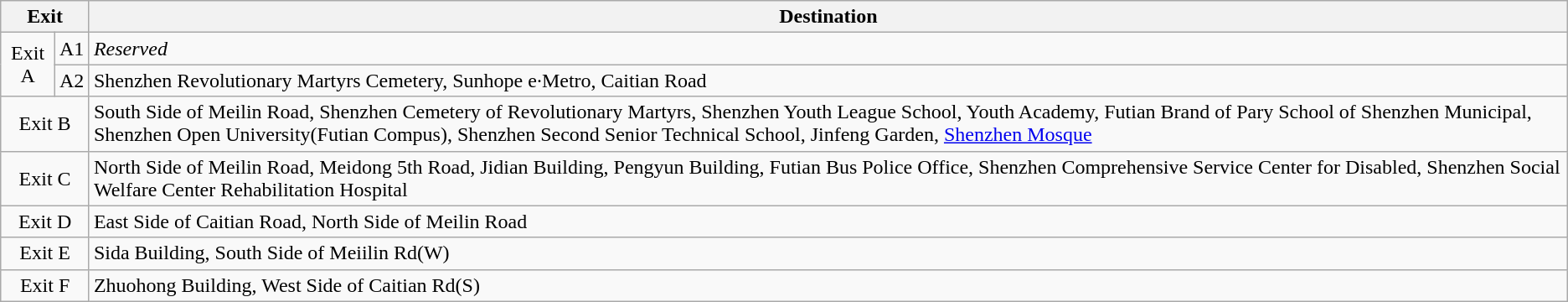<table class="wikitable">
<tr>
<th style="width:70px" colspan="2">Exit</th>
<th>Destination</th>
</tr>
<tr>
<td align="center" rowspan="2">Exit A</td>
<td>A1</td>
<td><em>Reserved</em></td>
</tr>
<tr>
<td>A2</td>
<td>Shenzhen Revolutionary Martyrs Cemetery, Sunhope e·Metro, Caitian Road</td>
</tr>
<tr>
<td align="center" colspan="2">Exit B</td>
<td>South Side of Meilin Road, Shenzhen Cemetery of Revolutionary Martyrs, Shenzhen Youth League School, Youth Academy, Futian Brand of Pary School of Shenzhen Municipal, Shenzhen Open University(Futian Compus), Shenzhen Second Senior Technical School, Jinfeng Garden, <a href='#'>Shenzhen Mosque</a></td>
</tr>
<tr>
<td align="center" colspan="2">Exit C</td>
<td>North Side of Meilin Road, Meidong 5th Road, Jidian Building, Pengyun Building, Futian Bus Police Office, Shenzhen Comprehensive Service Center for Disabled, Shenzhen Social Welfare Center Rehabilitation Hospital</td>
</tr>
<tr>
<td align="center" colspan="2">Exit D</td>
<td>East Side of Caitian Road, North Side of Meilin Road</td>
</tr>
<tr>
<td align="center" colspan="2">Exit E</td>
<td>Sida Building, South Side of Meiilin Rd(W)</td>
</tr>
<tr>
<td align="center" colspan="2">Exit F</td>
<td>Zhuohong Building, West Side of Caitian Rd(S)</td>
</tr>
</table>
